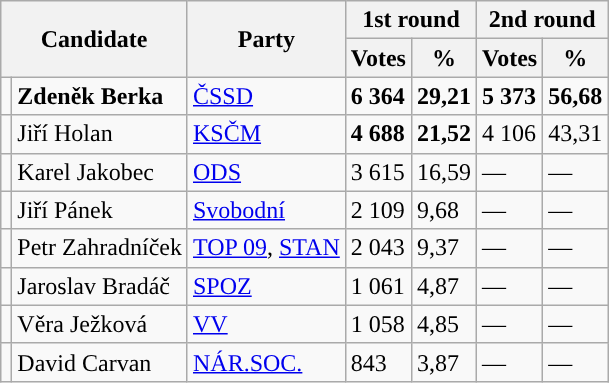<table class="wikitable sortable">
<tr>
<th colspan="2" rowspan="2">Candidate</th>
<th rowspan="2">Party</th>
<th colspan="2">1st round</th>
<th colspan="2">2nd round</th>
</tr>
<tr>
<th>Votes</th>
<th>%</th>
<th>Votes</th>
<th>%</th>
</tr>
<tr>
<td style="background-color:"></td>
<td><strong>Zdeněk Berka</strong></td>
<td><a href='#'>ČSSD</a></td>
<td><strong>6 364</strong></td>
<td><strong>29,21</strong></td>
<td><strong>5 373</strong></td>
<td><strong>56,68</strong></td>
</tr>
<tr>
<td style="background-color:"></td>
<td>Jiří Holan</td>
<td><a href='#'>KSČM</a></td>
<td><strong>4 688</strong></td>
<td><strong>21,52</strong></td>
<td>4 106</td>
<td>43,31</td>
</tr>
<tr>
<td style="background-color:"></td>
<td>Karel Jakobec</td>
<td><a href='#'>ODS</a></td>
<td>3 615</td>
<td>16,59</td>
<td>—</td>
<td>—</td>
</tr>
<tr>
<td style="background-color:"></td>
<td>Jiří Pánek</td>
<td><a href='#'>Svobodní</a></td>
<td>2 109</td>
<td>9,68</td>
<td>—</td>
<td>—</td>
</tr>
<tr>
<td style="background-color:"></td>
<td>Petr Zahradníček</td>
<td><a href='#'>TOP 09</a>, <a href='#'>STAN</a></td>
<td>2 043</td>
<td>9,37</td>
<td>—</td>
<td>—</td>
</tr>
<tr>
<td style="background-color:"></td>
<td>Jaroslav Bradáč</td>
<td><a href='#'>SPOZ</a></td>
<td>1 061</td>
<td>4,87</td>
<td>—</td>
<td>—</td>
</tr>
<tr>
<td style="background-color:"></td>
<td>Věra Ježková</td>
<td><a href='#'>VV</a></td>
<td>1 058</td>
<td>4,85</td>
<td>—</td>
<td>—</td>
</tr>
<tr>
<td style="background-color:"></td>
<td>David Carvan</td>
<td><a href='#'>NÁR.SOC.</a></td>
<td>843</td>
<td>3,87</td>
<td>—</td>
<td>—</td>
</tr>
</table>
